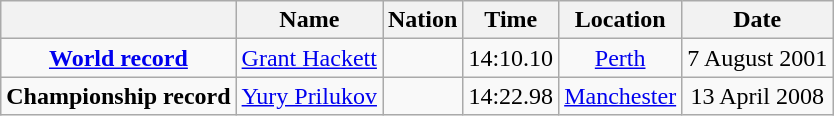<table class=wikitable style=text-align:center>
<tr>
<th></th>
<th>Name</th>
<th>Nation</th>
<th>Time</th>
<th>Location</th>
<th>Date</th>
</tr>
<tr>
<td><strong><a href='#'>World record</a></strong></td>
<td align=left><a href='#'>Grant Hackett</a></td>
<td align=left></td>
<td align=left>14:10.10</td>
<td><a href='#'>Perth</a></td>
<td>7 August 2001</td>
</tr>
<tr>
<td><strong>Championship record</strong></td>
<td align=left><a href='#'>Yury Prilukov</a></td>
<td align=left></td>
<td align=left>14:22.98</td>
<td><a href='#'>Manchester</a></td>
<td>13 April 2008</td>
</tr>
</table>
